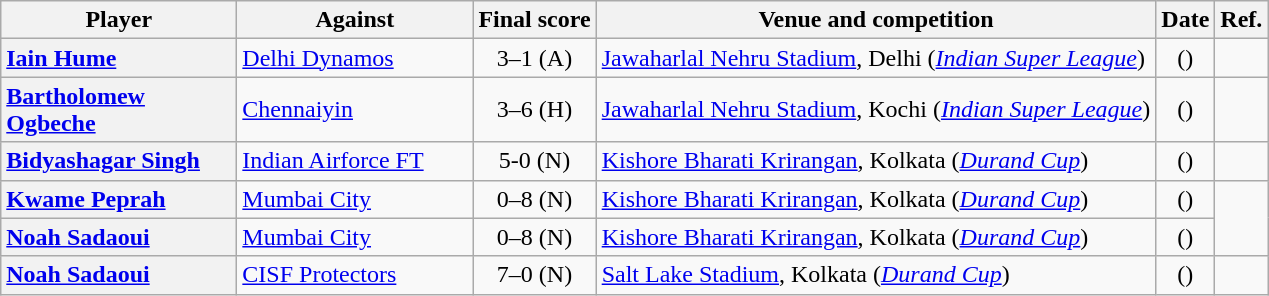<table class="wikitable plainrowheaders sortable" style="text-align: center;">
<tr>
<th scope=col width="150px">Player</th>
<th scope=col width="150px">Against</th>
<th>Final score</th>
<th>Venue and competition</th>
<th>Date</th>
<th>Ref.</th>
</tr>
<tr>
<th scope=row style="text-align:left;"> <a href='#'>Iain Hume</a></th>
<td align="left"><a href='#'>Delhi Dynamos</a></td>
<td>3–1 (A)</td>
<td align="left"><a href='#'>Jawaharlal Nehru Stadium</a>, Delhi (<em><a href='#'>Indian Super League</a></em>)</td>
<td> ()</td>
<td></td>
</tr>
<tr>
<th scope=row style="text-align:left;"> <a href='#'>Bartholomew Ogbeche</a></th>
<td align="left"><a href='#'>Chennaiyin</a></td>
<td>3–6 (H)</td>
<td align="left"><a href='#'>Jawaharlal Nehru Stadium</a>, Kochi (<em><a href='#'>Indian Super League</a></em>)</td>
<td> ()</td>
<td></td>
</tr>
<tr>
<th scope=row style="text-align:left;"> <a href='#'>Bidyashagar Singh</a></th>
<td align="left"><a href='#'>Indian Airforce FT</a></td>
<td>5-0 (N)</td>
<td align="left"><a href='#'>Kishore Bharati Krirangan</a>, Kolkata (<em><a href='#'>Durand Cup</a></em>)</td>
<td> ()</td>
<td></td>
</tr>
<tr>
<th scope=row style="text-align:left;"> <strong><a href='#'>Kwame Peprah</a></strong></th>
<td align="left"><a href='#'>Mumbai City</a></td>
<td>0–8 (N)</td>
<td align="left"><a href='#'>Kishore Bharati Krirangan</a>, Kolkata (<em><a href='#'>Durand Cup</a></em>)</td>
<td> ()</td>
<td rowspan="2"></td>
</tr>
<tr>
<th scope=row style="text-align:left;"> <strong><a href='#'>Noah Sadaoui</a></strong></th>
<td align="left"><a href='#'>Mumbai City</a></td>
<td>0–8 (N)</td>
<td align="left"><a href='#'>Kishore Bharati Krirangan</a>, Kolkata (<em><a href='#'>Durand Cup</a></em>)</td>
<td> ()</td>
</tr>
<tr>
<th scope=row style="text-align:left;"> <strong><a href='#'>Noah Sadaoui</a></strong></th>
<td align="left"><a href='#'>CISF Protectors</a></td>
<td>7–0 (N)</td>
<td align="left"><a href='#'>Salt Lake Stadium</a>, Kolkata (<em><a href='#'>Durand Cup</a></em>)</td>
<td> ()</td>
<td></td>
</tr>
</table>
